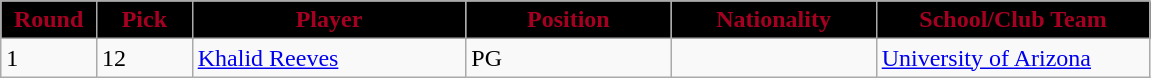<table class="wikitable sortable sortable">
<tr>
<th style="background:#000000;color:#A50021;" width="7%">Round</th>
<th style="background:#000000;color:#A50021;" width="7%">Pick</th>
<th style="background:#000000;color:#A50021;" width="20%">Player</th>
<th style="background:#000000;color:#A50021;" width="15%">Position</th>
<th style="background:#000000;color:#A50021;" width="15%">Nationality</th>
<th style="background:#000000;color:#A50021;" width="20%">School/Club Team</th>
</tr>
<tr>
<td>1</td>
<td>12</td>
<td><a href='#'>Khalid Reeves</a></td>
<td>PG</td>
<td></td>
<td><a href='#'>University of Arizona</a></td>
</tr>
</table>
